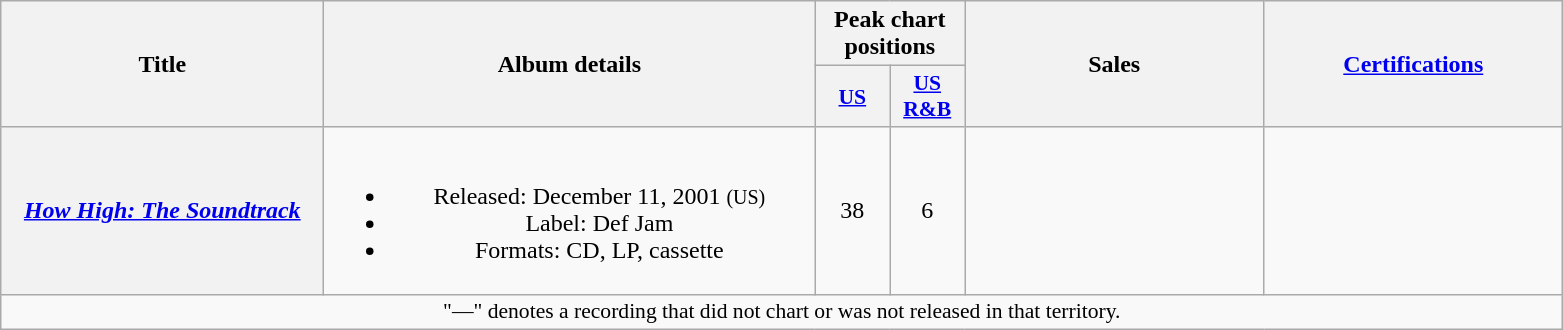<table class="wikitable plainrowheaders" style="text-align:center;" border="1">
<tr>
<th scope="col" rowspan="2" style="width:13em;">Title</th>
<th scope="col" rowspan="2" style="width:20em;">Album details</th>
<th scope="col" colspan="2">Peak chart positions</th>
<th scope="col" rowspan="2" style="width:12em;">Sales</th>
<th scope="col" rowspan="2" style="width:12em;"><a href='#'>Certifications</a></th>
</tr>
<tr>
<th scope="col" style="width:3em;font-size:90%;"><a href='#'>US</a></th>
<th scope="col" style="width:3em;font-size:90%;"><a href='#'>US<br>R&B</a></th>
</tr>
<tr>
<th scope="row"><em><a href='#'>How High: The Soundtrack</a></em></th>
<td><br><ul><li>Released: December 11, 2001 <small>(US)</small></li><li>Label: Def Jam</li><li>Formats: CD, LP, cassette</li></ul></td>
<td>38</td>
<td>6</td>
<td></td>
<td></td>
</tr>
<tr>
<td colspan="7" style="font-size:90%">"—" denotes a recording that did not chart or was not released in that territory.</td>
</tr>
</table>
